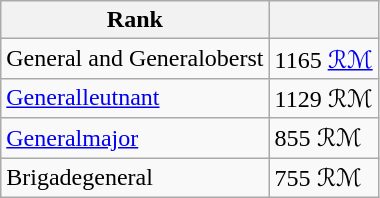<table class="wikitable mw-collapsible">
<tr>
<th>Rank</th>
<th></th>
</tr>
<tr>
<td>General and Generaloberst</td>
<td>1165 <a href='#'>ℛℳ</a></td>
</tr>
<tr>
<td><a href='#'>Generalleutnant</a></td>
<td>1129 ℛℳ</td>
</tr>
<tr>
<td><a href='#'>Generalmajor</a></td>
<td>855 ℛℳ</td>
</tr>
<tr>
<td>Brigadegeneral</td>
<td>755 ℛℳ</td>
</tr>
</table>
